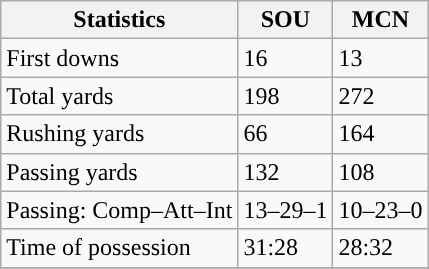<table class="wikitable" style="float: left;">
<tr>
<th>Statistics</th>
<th>SOU</th>
<th>MCN</th>
</tr>
<tr>
<td>First downs</td>
<td>16</td>
<td>13</td>
</tr>
<tr>
<td>Total yards</td>
<td>198</td>
<td>272</td>
</tr>
<tr>
<td>Rushing yards</td>
<td>66</td>
<td>164</td>
</tr>
<tr>
<td>Passing yards</td>
<td>132</td>
<td>108</td>
</tr>
<tr>
<td>Passing: Comp–Att–Int</td>
<td>13–29–1</td>
<td>10–23–0</td>
</tr>
<tr>
<td>Time of possession</td>
<td>31:28</td>
<td>28:32</td>
</tr>
<tr>
</tr>
</table>
